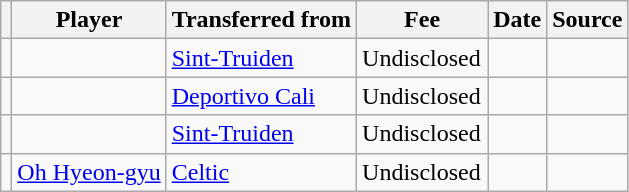<table class="wikitable plainrowheaders sortable">
<tr>
<th></th>
<th scope="col">Player</th>
<th>Transferred from</th>
<th style="width: 80px;">Fee</th>
<th scope="col">Date</th>
<th scope="col">Source</th>
</tr>
<tr>
<td align="center"></td>
<td> </td>
<td> <a href='#'>Sint-Truiden</a></td>
<td>Undisclosed</td>
<td></td>
<td></td>
</tr>
<tr>
<td align="center"></td>
<td> </td>
<td> <a href='#'>Deportivo Cali</a></td>
<td>Undisclosed</td>
<td></td>
<td></td>
</tr>
<tr>
<td align="center"></td>
<td> </td>
<td> <a href='#'>Sint-Truiden</a></td>
<td>Undisclosed</td>
<td></td>
<td></td>
</tr>
<tr>
<td align="center"></td>
<td> <a href='#'>Oh Hyeon-gyu</a></td>
<td> <a href='#'>Celtic</a></td>
<td>Undisclosed</td>
<td></td>
<td></td>
</tr>
</table>
